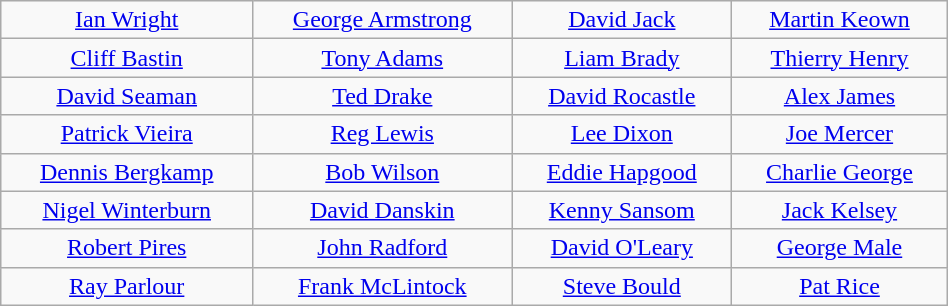<table class="wikitable"  style="width:50%; margin:1em auto 1em auto;">
<tr>
<td style="text-align:center;"><a href='#'>Ian Wright</a></td>
<td style="text-align:center;"><a href='#'>George Armstrong</a></td>
<td style="text-align:center;"><a href='#'>David Jack</a></td>
<td style="text-align:center;"><a href='#'>Martin Keown</a></td>
</tr>
<tr>
<td style="text-align:center;"><a href='#'>Cliff Bastin</a></td>
<td style="text-align:center;"><a href='#'>Tony Adams</a></td>
<td style="text-align:center;"><a href='#'>Liam Brady</a></td>
<td style="text-align:center;"><a href='#'>Thierry Henry</a></td>
</tr>
<tr>
<td style="text-align:center;"><a href='#'>David Seaman</a></td>
<td style="text-align:center;"><a href='#'>Ted Drake</a></td>
<td style="text-align:center;"><a href='#'>David Rocastle</a></td>
<td style="text-align:center;"><a href='#'>Alex James</a></td>
</tr>
<tr style="text-align:center;">
<td><a href='#'>Patrick Vieira</a></td>
<td><a href='#'>Reg Lewis</a></td>
<td><a href='#'>Lee Dixon</a></td>
<td><a href='#'>Joe Mercer</a></td>
</tr>
<tr>
<td style="text-align:center;"><a href='#'>Dennis Bergkamp</a></td>
<td style="text-align:center;"><a href='#'>Bob Wilson</a></td>
<td style="text-align:center;"><a href='#'>Eddie Hapgood</a></td>
<td style="text-align:center;"><a href='#'>Charlie George</a></td>
</tr>
<tr style="text-align:center;">
<td><a href='#'>Nigel Winterburn</a></td>
<td><a href='#'>David Danskin</a></td>
<td><a href='#'>Kenny Sansom</a></td>
<td><a href='#'>Jack Kelsey</a></td>
</tr>
<tr>
<td style="text-align:center;"><a href='#'>Robert Pires</a></td>
<td style="text-align:center;"><a href='#'>John Radford</a></td>
<td style="text-align:center;"><a href='#'>David O'Leary</a></td>
<td style="text-align:center;"><a href='#'>George Male</a></td>
</tr>
<tr style="text-align:center;">
<td><a href='#'>Ray Parlour</a></td>
<td><a href='#'>Frank McLintock</a></td>
<td><a href='#'>Steve Bould</a></td>
<td><a href='#'>Pat Rice</a></td>
</tr>
</table>
